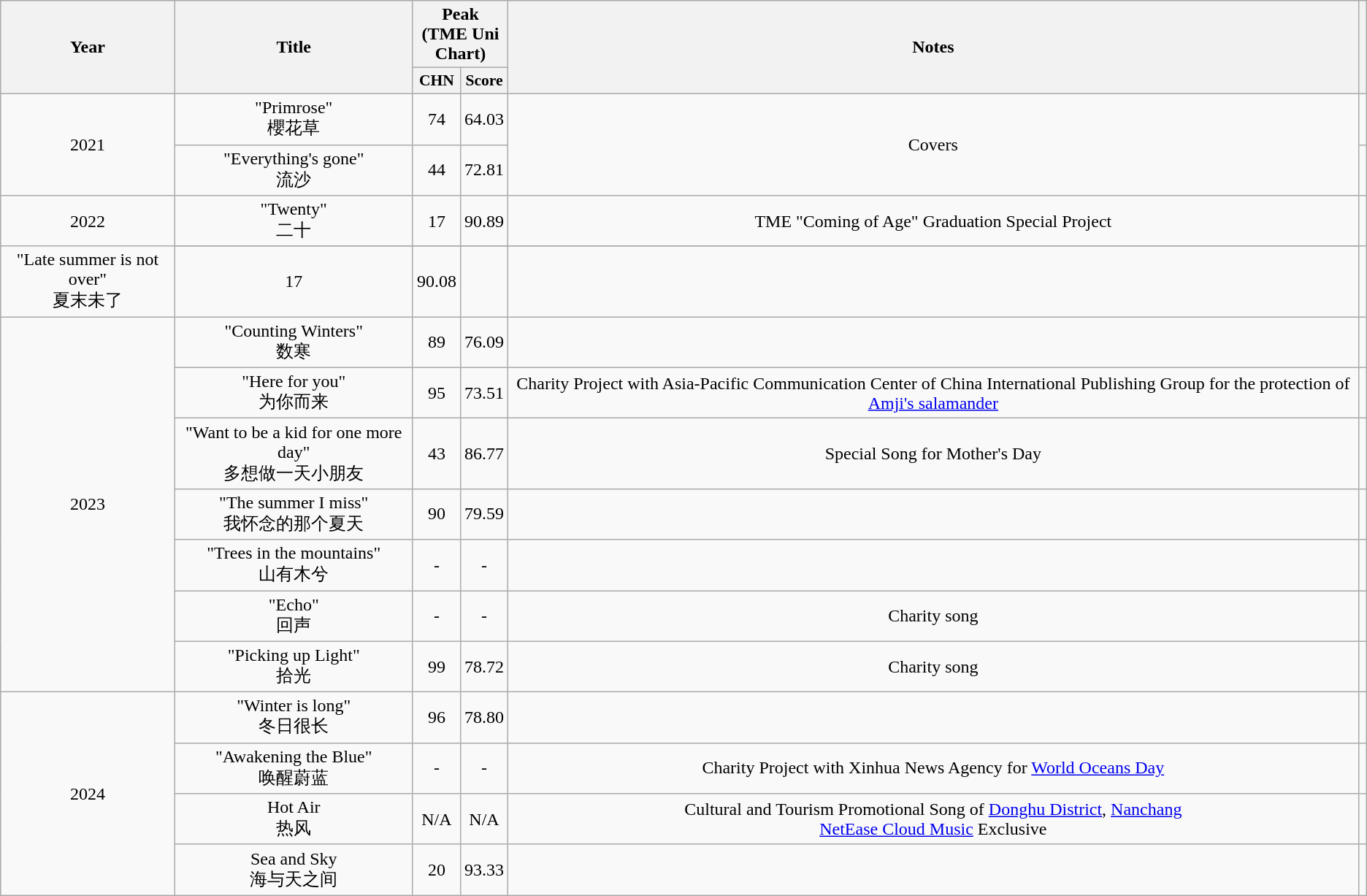<table class="wikitable plainrowheaders" style="text-align:center">
<tr>
<th scope="col" rowspan="2">Year</th>
<th scope="col" rowspan="2">Title</th>
<th scope="col" colspan="2">Peak (TME Uni Chart)</th>
<th scope="col" rowspan="2">Notes</th>
<th scope="col" rowspan="2"></th>
</tr>
<tr>
<th scope="col" style="font-size:90%; width:2.5em">CHN</th>
<th scope="col" style="font-size:90%; width:2.5em">Score</th>
</tr>
<tr>
<td rowspan="2">2021</td>
<td>"Primrose" <br> 櫻花草</td>
<td>74</td>
<td>64.03</td>
<td rowspan="2">Covers</td>
<td></td>
</tr>
<tr>
<td>"Everything's gone" <br> 流沙</td>
<td>44</td>
<td>72.81</td>
<td></td>
</tr>
<tr>
<td rowspan="2">2022</td>
<td>"Twenty"<br>二十</td>
<td>17</td>
<td>90.89</td>
<td>TME "Coming of Age" Graduation Special Project</td>
<td></td>
</tr>
<tr>
</tr>
<tr>
<td>"Late summer is not over"<br>夏末未了</td>
<td>17</td>
<td>90.08</td>
<td></td>
<td></td>
</tr>
<tr>
<td rowspan="7">2023</td>
<td>"Counting Winters" <br> 数寒</td>
<td>89</td>
<td>76.09</td>
<td></td>
<td></td>
</tr>
<tr>
<td>"Here for you"<br>为你而来</td>
<td>95</td>
<td>73.51</td>
<td>Charity Project with Asia-Pacific Communication Center of China International Publishing Group for the protection of <a href='#'>Amji's salamander</a></td>
<td></td>
</tr>
<tr>
<td>"Want to be a kid for one more day"<br>多想做一天小朋友</td>
<td>43</td>
<td>86.77</td>
<td>Special Song for Mother's Day</td>
<td></td>
</tr>
<tr>
<td>"The summer I miss"<br>我怀念的那个夏天</td>
<td>90</td>
<td>79.59</td>
<td></td>
<td></td>
</tr>
<tr>
<td>"Trees in the mountains"<br>山有木兮</td>
<td>-</td>
<td>-</td>
<td></td>
<td></td>
</tr>
<tr>
<td>"Echo"<br>回声</td>
<td>-</td>
<td>-</td>
<td>Charity song</td>
<td></td>
</tr>
<tr>
<td>"Picking up Light"<br>拾光</td>
<td>99</td>
<td>78.72</td>
<td>Charity song</td>
<td></td>
</tr>
<tr>
<td rowspan="4">2024</td>
<td>"Winter is long" <br> 冬日很长</td>
<td>96</td>
<td>78.80</td>
<td></td>
<td></td>
</tr>
<tr>
<td>"Awakening the Blue" <br> 唤醒蔚蓝</td>
<td>-</td>
<td>-</td>
<td>Charity Project with Xinhua News Agency for <a href='#'>World Oceans Day</a></td>
<td></td>
</tr>
<tr>
<td>Hot Air <br> 热风</td>
<td>N/A</td>
<td>N/A</td>
<td>Cultural and Tourism Promotional Song of <a href='#'>Donghu District</a>, <a href='#'>Nanchang</a> <br><a href='#'>NetEase Cloud Music</a> Exclusive</td>
<td></td>
</tr>
<tr>
<td>Sea and Sky <br> 海与天之间</td>
<td>20</td>
<td>93.33</td>
<td></td>
<td></td>
</tr>
</table>
